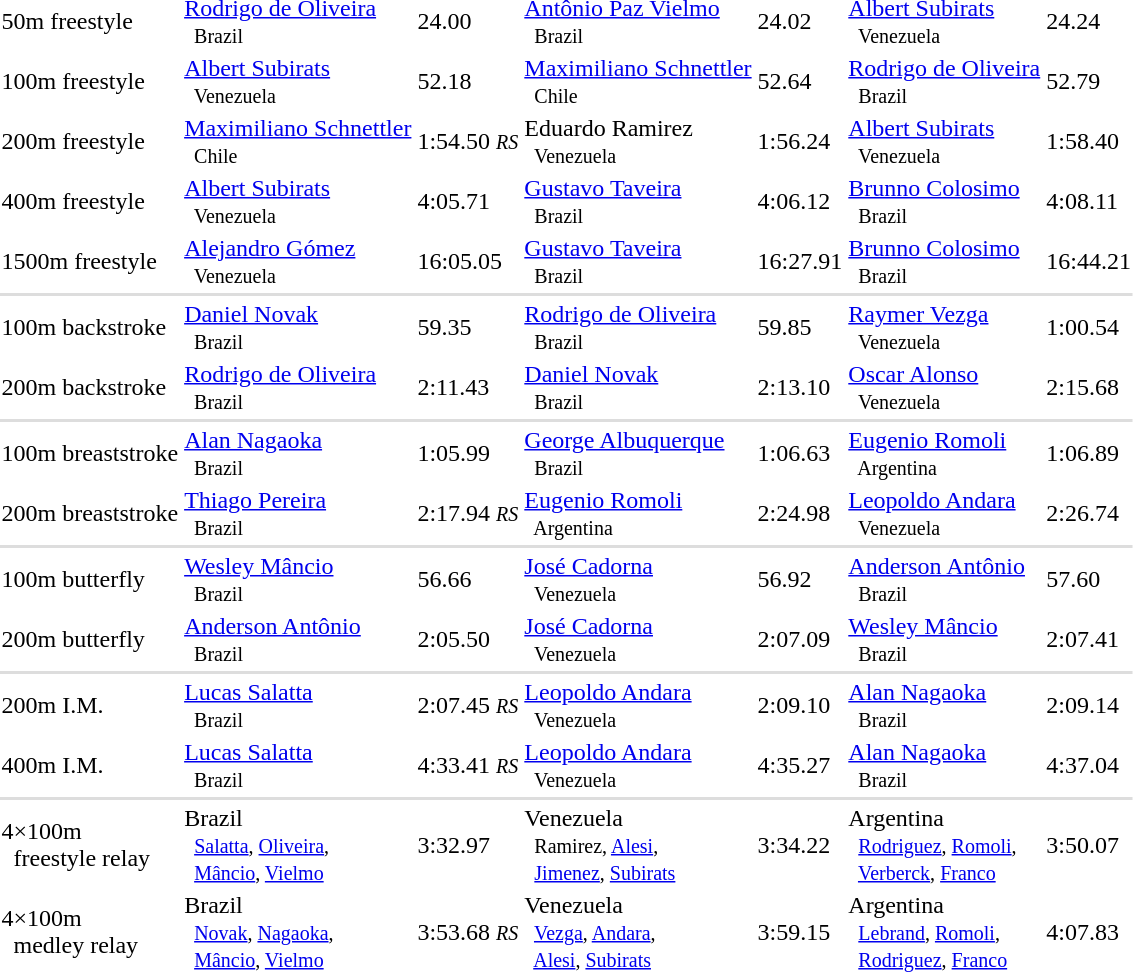<table>
<tr>
<td>50m freestyle</td>
<td><a href='#'>Rodrigo de Oliveira</a> <small><br>    Brazil</small></td>
<td>24.00</td>
<td><a href='#'>Antônio Paz Vielmo</a> <small><br>    Brazil</small></td>
<td>24.02</td>
<td><a href='#'>Albert Subirats</a> <small><br>    Venezuela</small></td>
<td>24.24</td>
</tr>
<tr>
<td>100m freestyle </td>
<td><a href='#'>Albert Subirats</a> <small><br>    Venezuela</small></td>
<td>52.18</td>
<td><a href='#'>Maximiliano Schnettler</a> <small><br>    Chile</small></td>
<td>52.64</td>
<td><a href='#'>Rodrigo de Oliveira</a> <small><br>    Brazil</small></td>
<td>52.79</td>
</tr>
<tr>
<td>200m freestyle </td>
<td><a href='#'>Maximiliano Schnettler</a> <small><br>    Chile</small></td>
<td>1:54.50 <small><em>RS</em></small></td>
<td>Eduardo Ramirez <small><br>    Venezuela</small></td>
<td>1:56.24</td>
<td><a href='#'>Albert Subirats</a> <small><br>    Venezuela</small></td>
<td>1:58.40</td>
</tr>
<tr>
<td>400m freestyle </td>
<td><a href='#'>Albert Subirats</a> <small><br>    Venezuela</small></td>
<td>4:05.71</td>
<td><a href='#'>Gustavo Taveira</a> <small><br>    Brazil</small></td>
<td>4:06.12</td>
<td><a href='#'>Brunno Colosimo</a> <small><br>    Brazil</small></td>
<td>4:08.11</td>
</tr>
<tr>
<td>1500m freestyle</td>
<td><a href='#'>Alejandro Gómez</a> <small><br>    Venezuela</small></td>
<td>16:05.05</td>
<td><a href='#'>Gustavo Taveira</a> <small><br>    Brazil</small></td>
<td>16:27.91</td>
<td><a href='#'>Brunno Colosimo</a> <small><br>    Brazil</small></td>
<td>16:44.21</td>
</tr>
<tr bgcolor=#DDDDDD>
<td colspan=7></td>
</tr>
<tr>
<td>100m backstroke</td>
<td><a href='#'>Daniel Novak</a> <small><br>    Brazil</small></td>
<td>59.35</td>
<td><a href='#'>Rodrigo de Oliveira</a> <small><br>    Brazil</small></td>
<td>59.85</td>
<td><a href='#'>Raymer Vezga</a> <small><br>    Venezuela</small></td>
<td>1:00.54</td>
</tr>
<tr>
<td>200m backstroke </td>
<td><a href='#'>Rodrigo de Oliveira</a> <small><br>    Brazil</small></td>
<td>2:11.43</td>
<td><a href='#'>Daniel Novak</a> <small><br>    Brazil</small></td>
<td>2:13.10</td>
<td><a href='#'>Oscar Alonso</a> <small><br>    Venezuela</small></td>
<td>2:15.68</td>
</tr>
<tr bgcolor=#DDDDDD>
<td colspan=7></td>
</tr>
<tr>
<td>100m breaststroke </td>
<td><a href='#'>Alan Nagaoka</a> <small><br>    Brazil</small></td>
<td>1:05.99</td>
<td><a href='#'>George Albuquerque</a> <small><br>    Brazil</small></td>
<td>1:06.63</td>
<td><a href='#'>Eugenio Romoli</a> <small><br>    Argentina</small></td>
<td>1:06.89</td>
</tr>
<tr>
<td>200m breaststroke </td>
<td><a href='#'>Thiago Pereira</a> <small><br>    Brazil</small></td>
<td>2:17.94 <small><em>RS</em></small></td>
<td><a href='#'>Eugenio Romoli</a> <small><br>    Argentina</small></td>
<td>2:24.98</td>
<td><a href='#'>Leopoldo Andara</a> <small><br>    Venezuela</small></td>
<td>2:26.74</td>
</tr>
<tr bgcolor=#DDDDDD>
<td colspan=7></td>
</tr>
<tr>
<td>100m butterfly</td>
<td><a href='#'>Wesley Mâncio</a> <small><br>    Brazil</small></td>
<td>56.66</td>
<td><a href='#'>José Cadorna</a> <small><br>    Venezuela</small></td>
<td>56.92</td>
<td><a href='#'>Anderson Antônio</a> <small><br>    Brazil</small></td>
<td>57.60</td>
</tr>
<tr>
<td>200m butterfly</td>
<td><a href='#'>Anderson Antônio</a> <small><br>    Brazil</small></td>
<td>2:05.50</td>
<td><a href='#'>José Cadorna</a> <small><br>    Venezuela</small></td>
<td>2:07.09</td>
<td><a href='#'>Wesley Mâncio</a> <small><br>    Brazil</small></td>
<td>2:07.41</td>
</tr>
<tr bgcolor=#DDDDDD>
<td colspan=7></td>
</tr>
<tr>
<td>200m I.M.</td>
<td><a href='#'>Lucas Salatta</a> <small><br>    Brazil</small></td>
<td>2:07.45 <small><em>RS</em></small></td>
<td><a href='#'>Leopoldo Andara</a> <small><br>    Venezuela</small></td>
<td>2:09.10</td>
<td><a href='#'>Alan Nagaoka</a> <small><br>    Brazil</small></td>
<td>2:09.14</td>
</tr>
<tr>
<td>400m I.M.</td>
<td><a href='#'>Lucas Salatta</a> <small><br>    Brazil</small></td>
<td>4:33.41 <small><em>RS</em></small></td>
<td><a href='#'>Leopoldo Andara</a> <small><br>    Venezuela</small></td>
<td>4:35.27</td>
<td><a href='#'>Alan Nagaoka</a> <small><br>    Brazil</small></td>
<td>4:37.04</td>
</tr>
<tr bgcolor=#DDDDDD>
<td colspan=7></td>
</tr>
<tr>
<td>4×100m <br>  freestyle relay </td>
<td> Brazil <small><br>   <a href='#'>Salatta</a>, <a href='#'>Oliveira</a>, <br>   <a href='#'>Mâncio</a>, <a href='#'>Vielmo</a> </small></td>
<td>3:32.97</td>
<td> Venezuela <small><br>   Ramirez, <a href='#'>Alesi</a>, <br>   <a href='#'>Jimenez</a>, <a href='#'>Subirats</a> </small></td>
<td>3:34.22</td>
<td> Argentina <small><br>   <a href='#'>Rodriguez</a>, <a href='#'>Romoli</a>, <br>   <a href='#'>Verberck</a>, <a href='#'>Franco</a> </small></td>
<td>3:50.07</td>
</tr>
<tr>
<td>4×100m <br>  medley relay </td>
<td> Brazil <small><br>   <a href='#'>Novak</a>, <a href='#'>Nagaoka</a>, <br>   <a href='#'>Mâncio</a>, <a href='#'>Vielmo</a> </small></td>
<td>3:53.68 <small><em>RS</em></small></td>
<td> Venezuela <small><br>   <a href='#'>Vezga</a>, <a href='#'>Andara</a>, <br>   <a href='#'>Alesi</a>, <a href='#'>Subirats</a> </small></td>
<td>3:59.15</td>
<td> Argentina <small><br>   <a href='#'>Lebrand</a>, <a href='#'>Romoli</a>, <br>   <a href='#'>Rodriguez</a>, <a href='#'>Franco</a> </small></td>
<td>4:07.83</td>
</tr>
<tr>
</tr>
</table>
